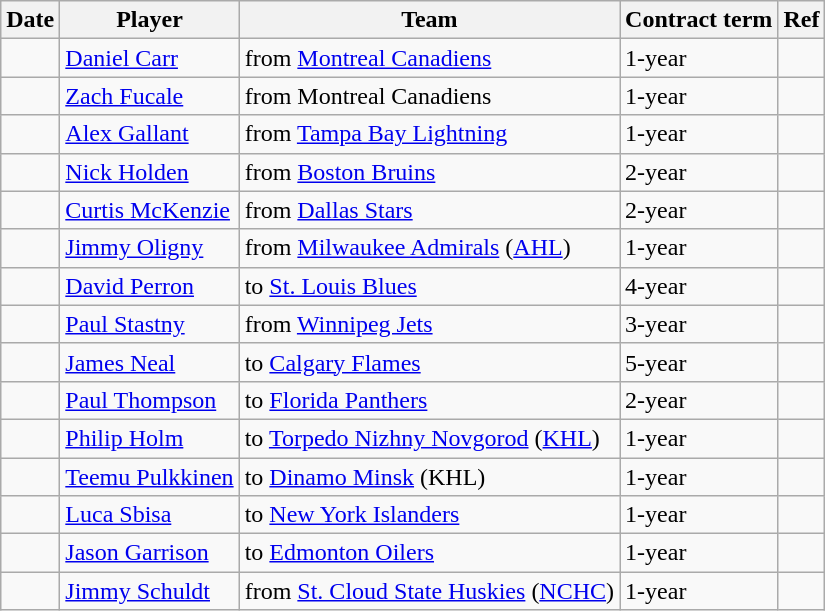<table class="wikitable">
<tr>
<th>Date</th>
<th>Player</th>
<th>Team</th>
<th>Contract term</th>
<th>Ref</th>
</tr>
<tr>
<td></td>
<td><a href='#'>Daniel Carr</a></td>
<td>from <a href='#'>Montreal Canadiens</a></td>
<td>1-year</td>
<td></td>
</tr>
<tr>
<td></td>
<td><a href='#'>Zach Fucale</a></td>
<td>from Montreal Canadiens</td>
<td>1-year</td>
<td></td>
</tr>
<tr>
<td></td>
<td><a href='#'>Alex Gallant</a></td>
<td>from <a href='#'>Tampa Bay Lightning</a></td>
<td>1-year</td>
<td></td>
</tr>
<tr>
<td></td>
<td><a href='#'>Nick Holden</a></td>
<td>from <a href='#'>Boston Bruins</a></td>
<td>2-year</td>
<td></td>
</tr>
<tr>
<td></td>
<td><a href='#'>Curtis McKenzie</a></td>
<td>from <a href='#'>Dallas Stars</a></td>
<td>2-year</td>
<td></td>
</tr>
<tr>
<td></td>
<td><a href='#'>Jimmy Oligny</a></td>
<td>from <a href='#'>Milwaukee Admirals</a> (<a href='#'>AHL</a>)</td>
<td>1-year</td>
<td></td>
</tr>
<tr>
<td></td>
<td><a href='#'>David Perron</a></td>
<td>to <a href='#'>St. Louis Blues</a></td>
<td>4-year</td>
<td></td>
</tr>
<tr>
<td></td>
<td><a href='#'>Paul Stastny</a></td>
<td>from <a href='#'>Winnipeg Jets</a></td>
<td>3-year</td>
<td></td>
</tr>
<tr>
<td></td>
<td><a href='#'>James Neal</a></td>
<td>to <a href='#'>Calgary Flames</a></td>
<td>5-year</td>
<td></td>
</tr>
<tr>
<td></td>
<td><a href='#'>Paul Thompson</a></td>
<td>to <a href='#'>Florida Panthers</a></td>
<td>2-year</td>
<td></td>
</tr>
<tr>
<td></td>
<td><a href='#'>Philip Holm</a></td>
<td>to <a href='#'>Torpedo Nizhny Novgorod</a> (<a href='#'>KHL</a>)</td>
<td>1-year</td>
<td></td>
</tr>
<tr>
<td></td>
<td><a href='#'>Teemu Pulkkinen</a></td>
<td>to <a href='#'>Dinamo Minsk</a> (KHL)</td>
<td>1-year</td>
<td></td>
</tr>
<tr>
<td></td>
<td><a href='#'>Luca Sbisa</a></td>
<td>to <a href='#'>New York Islanders</a></td>
<td>1-year</td>
<td></td>
</tr>
<tr>
<td></td>
<td><a href='#'>Jason Garrison</a></td>
<td>to <a href='#'>Edmonton Oilers</a></td>
<td>1-year</td>
<td></td>
</tr>
<tr>
<td></td>
<td><a href='#'>Jimmy Schuldt</a></td>
<td>from <a href='#'>St. Cloud State Huskies</a> (<a href='#'>NCHC</a>)</td>
<td>1-year</td>
<td></td>
</tr>
</table>
